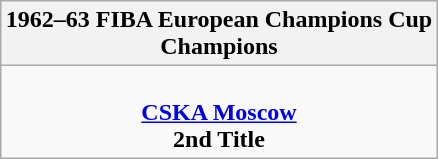<table class=wikitable style="text-align:center; margin:auto">
<tr>
<th>1962–63 FIBA European Champions Cup<br>Champions</th>
</tr>
<tr>
<td> <br> <strong><a href='#'>CSKA Moscow</a></strong> <br> <strong>2nd Title</strong></td>
</tr>
</table>
